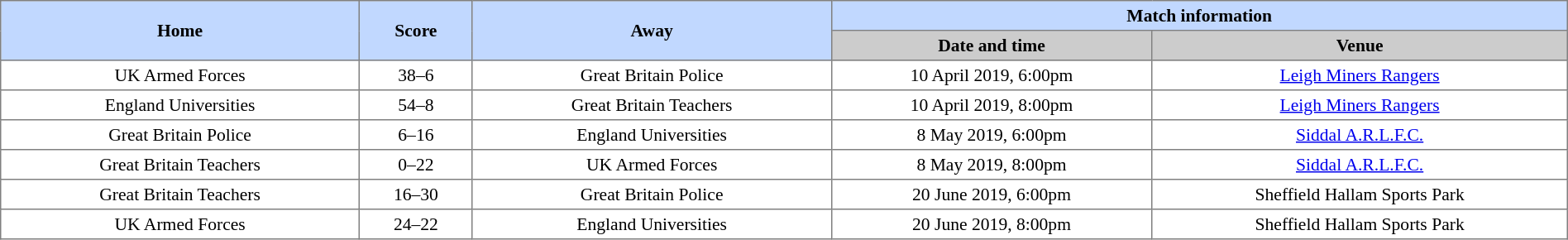<table style="border-collapse:collapse; font-size:90%; text-align:center;" width="100%" cellspacing="0" cellpadding="3" border="1">
<tr bgcolor="#C1D8FF">
<th width="19%" rowspan="2">Home</th>
<th width="6%" rowspan="2">Score</th>
<th width="19%" rowspan="2">Away</th>
<th colspan="2">Match information</th>
</tr>
<tr bgcolor="#CCCCCC">
<th width="17%">Date and time</th>
<th width="22%">Venue</th>
</tr>
<tr>
<td>UK Armed Forces</td>
<td>38–6</td>
<td>Great Britain Police</td>
<td>10 April 2019, 6:00pm</td>
<td><a href='#'>Leigh Miners Rangers</a></td>
</tr>
<tr>
<td>England Universities</td>
<td>54–8</td>
<td>Great Britain Teachers</td>
<td>10 April 2019, 8:00pm</td>
<td><a href='#'>Leigh Miners Rangers</a></td>
</tr>
<tr>
<td>Great Britain Police</td>
<td>6–16</td>
<td>England Universities</td>
<td>8 May 2019, 6:00pm</td>
<td><a href='#'>Siddal A.R.L.F.C.</a></td>
</tr>
<tr>
<td>Great Britain Teachers</td>
<td>0–22</td>
<td>UK Armed Forces</td>
<td>8 May 2019, 8:00pm</td>
<td><a href='#'>Siddal A.R.L.F.C.</a></td>
</tr>
<tr>
<td>Great Britain Teachers</td>
<td>16–30</td>
<td>Great Britain Police</td>
<td>20 June 2019, 6:00pm</td>
<td>Sheffield Hallam Sports Park</td>
</tr>
<tr>
<td>UK Armed Forces</td>
<td>24–22</td>
<td>England Universities</td>
<td>20 June 2019, 8:00pm</td>
<td>Sheffield Hallam Sports Park</td>
</tr>
</table>
